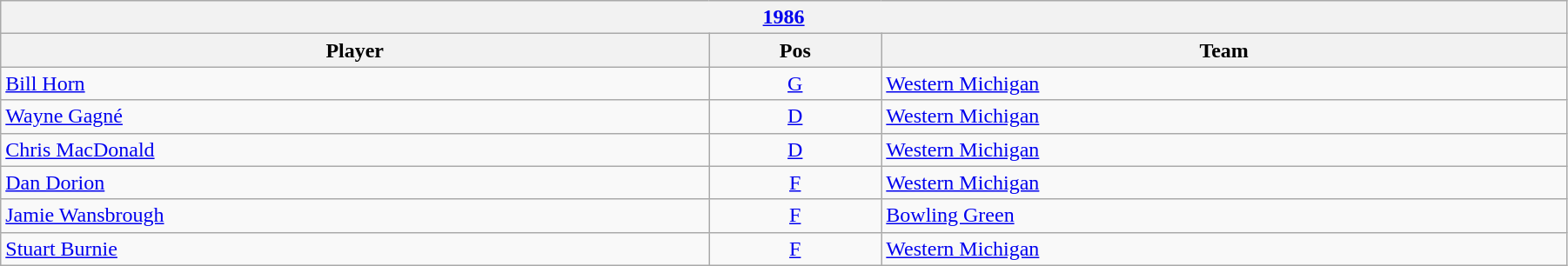<table class="wikitable" width=95%>
<tr>
<th colspan=3><a href='#'>1986</a></th>
</tr>
<tr>
<th>Player</th>
<th>Pos</th>
<th>Team</th>
</tr>
<tr>
<td><a href='#'>Bill Horn</a></td>
<td style="text-align:center;"><a href='#'>G</a></td>
<td><a href='#'>Western Michigan</a></td>
</tr>
<tr>
<td><a href='#'>Wayne Gagné</a></td>
<td style="text-align:center;"><a href='#'>D</a></td>
<td><a href='#'>Western Michigan</a></td>
</tr>
<tr>
<td><a href='#'>Chris MacDonald</a></td>
<td style="text-align:center;"><a href='#'>D</a></td>
<td><a href='#'>Western Michigan</a></td>
</tr>
<tr>
<td><a href='#'>Dan Dorion</a></td>
<td style="text-align:center;"><a href='#'>F</a></td>
<td><a href='#'>Western Michigan</a></td>
</tr>
<tr>
<td><a href='#'>Jamie Wansbrough</a></td>
<td style="text-align:center;"><a href='#'>F</a></td>
<td><a href='#'>Bowling Green</a></td>
</tr>
<tr>
<td><a href='#'>Stuart Burnie</a></td>
<td style="text-align:center;"><a href='#'>F</a></td>
<td><a href='#'>Western Michigan</a></td>
</tr>
</table>
